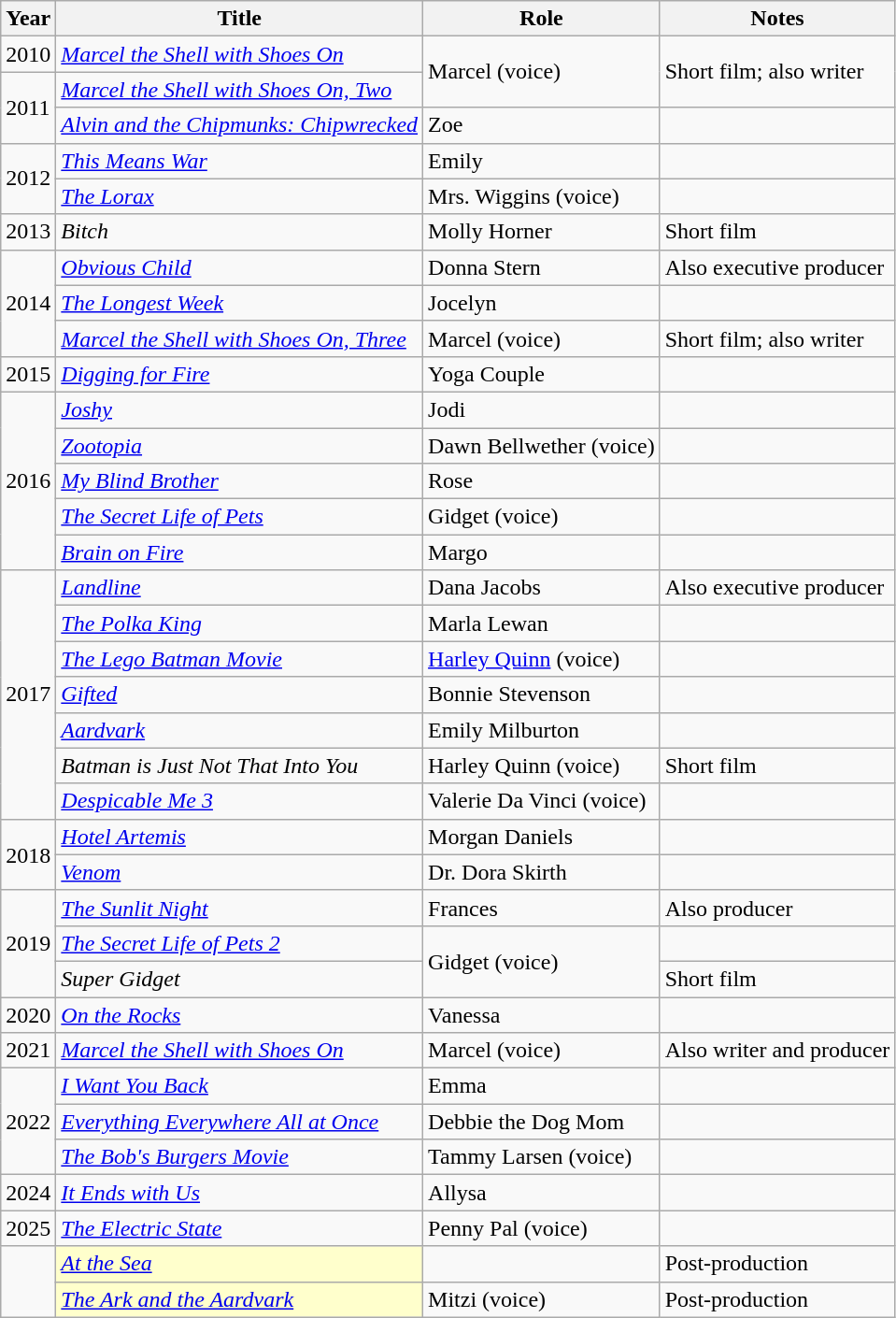<table class="wikitable sortable">
<tr>
<th>Year</th>
<th>Title</th>
<th>Role</th>
<th>Notes</th>
</tr>
<tr>
<td>2010</td>
<td><em><a href='#'>Marcel the Shell with Shoes On</a></em></td>
<td rowspan="2">Marcel (voice)</td>
<td rowspan="2">Short film; also writer</td>
</tr>
<tr>
<td rowspan="2">2011</td>
<td><em><a href='#'>Marcel the Shell with Shoes On, Two</a></em></td>
</tr>
<tr>
<td><em><a href='#'>Alvin and the Chipmunks: Chipwrecked</a></em></td>
<td>Zoe</td>
<td></td>
</tr>
<tr>
<td rowspan="2">2012</td>
<td><a href='#'><em>This Means War</em></a></td>
<td>Emily</td>
<td></td>
</tr>
<tr>
<td><a href='#'><em>The Lorax</em></a></td>
<td>Mrs. Wiggins (voice)</td>
<td></td>
</tr>
<tr>
<td>2013</td>
<td><em>Bitch</em></td>
<td>Molly Horner</td>
<td>Short film</td>
</tr>
<tr>
<td rowspan="3">2014</td>
<td><em><a href='#'>Obvious Child</a></em></td>
<td>Donna Stern</td>
<td>Also executive producer</td>
</tr>
<tr>
<td><em><a href='#'>The Longest Week</a></em></td>
<td>Jocelyn</td>
<td></td>
</tr>
<tr>
<td><em><a href='#'>Marcel the Shell with Shoes On, Three</a></em></td>
<td>Marcel (voice)</td>
<td>Short film; also writer</td>
</tr>
<tr>
<td>2015</td>
<td><em><a href='#'>Digging for Fire</a></em></td>
<td>Yoga Couple</td>
<td></td>
</tr>
<tr>
<td rowspan="5">2016</td>
<td><a href='#'><em>Joshy</em></a></td>
<td>Jodi</td>
<td></td>
</tr>
<tr>
<td><em><a href='#'>Zootopia</a></em></td>
<td>Dawn Bellwether (voice)</td>
<td></td>
</tr>
<tr>
<td><em><a href='#'>My Blind Brother</a></em></td>
<td>Rose</td>
<td></td>
</tr>
<tr>
<td><em><a href='#'>The Secret Life of Pets</a></em></td>
<td>Gidget (voice)</td>
<td></td>
</tr>
<tr>
<td><a href='#'><em>Brain on Fire</em></a></td>
<td>Margo</td>
<td></td>
</tr>
<tr>
<td rowspan="7">2017</td>
<td><a href='#'><em>Landline</em></a></td>
<td>Dana Jacobs</td>
<td>Also executive producer</td>
</tr>
<tr>
<td><em><a href='#'>The Polka King</a></em></td>
<td>Marla Lewan</td>
<td></td>
</tr>
<tr>
<td><em><a href='#'>The Lego Batman Movie</a></em></td>
<td><a href='#'>Harley Quinn</a> (voice)</td>
<td></td>
</tr>
<tr>
<td><a href='#'><em>Gifted</em></a></td>
<td>Bonnie Stevenson</td>
<td></td>
</tr>
<tr>
<td><a href='#'><em>Aardvark</em></a></td>
<td>Emily Milburton</td>
<td></td>
</tr>
<tr>
<td><em>Batman is Just Not That Into You</em></td>
<td>Harley Quinn (voice)</td>
<td>Short film</td>
</tr>
<tr>
<td><em><a href='#'>Despicable Me 3</a></em></td>
<td>Valerie Da Vinci (voice)</td>
<td></td>
</tr>
<tr>
<td rowspan="2">2018</td>
<td><em><a href='#'>Hotel Artemis</a></em></td>
<td>Morgan Daniels</td>
<td></td>
</tr>
<tr>
<td><a href='#'><em>Venom</em></a></td>
<td>Dr. Dora Skirth</td>
<td></td>
</tr>
<tr>
<td rowspan="3">2019</td>
<td><em><a href='#'>The Sunlit Night</a></em></td>
<td>Frances</td>
<td>Also producer</td>
</tr>
<tr>
<td><em><a href='#'>The Secret Life of Pets 2</a></em></td>
<td rowspan="2">Gidget (voice)</td>
<td></td>
</tr>
<tr>
<td><em>Super Gidget</em></td>
<td>Short film</td>
</tr>
<tr>
<td>2020</td>
<td><a href='#'><em>On the Rocks</em></a></td>
<td>Vanessa</td>
<td></td>
</tr>
<tr>
<td>2021</td>
<td><a href='#'><em>Marcel the Shell with Shoes On</em></a></td>
<td>Marcel (voice)</td>
<td>Also writer and producer</td>
</tr>
<tr>
<td rowspan="3">2022</td>
<td><a href='#'><em>I Want You Back</em></a></td>
<td>Emma</td>
<td></td>
</tr>
<tr>
<td><em><a href='#'>Everything Everywhere All at Once</a></em></td>
<td>Debbie the Dog Mom</td>
<td></td>
</tr>
<tr>
<td><em><a href='#'>The Bob's Burgers Movie</a></em></td>
<td>Tammy Larsen (voice)</td>
<td></td>
</tr>
<tr>
<td>2024</td>
<td><em><a href='#'>It Ends with Us</a></em></td>
<td>Allysa</td>
<td></td>
</tr>
<tr>
<td>2025</td>
<td><em><a href='#'>The Electric State</a></em></td>
<td>Penny Pal (voice)</td>
<td></td>
</tr>
<tr>
<td rowspan="2"></td>
<td style="background:#FFFFCC;"><em><a href='#'>At the Sea</a></em> </td>
<td></td>
<td>Post-production</td>
</tr>
<tr>
<td style="background:#FFFFCC;"><em><a href='#'>The Ark and the Aardvark</a></em> </td>
<td>Mitzi (voice)</td>
<td>Post-production</td>
</tr>
</table>
